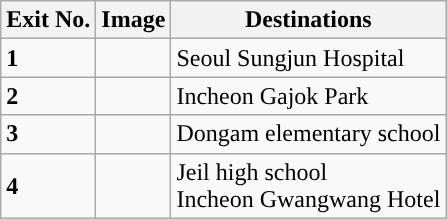<table class="wikitable">
<tr>
<th>Exit No.</th>
<th>Image</th>
<th>Destinations</th>
</tr>
<tr>
<td><strong>1</strong></td>
<td></td>
<td>Seoul Sungjun Hospital</td>
</tr>
<tr>
<td><strong>2</strong></td>
<td></td>
<td>Incheon Gajok Park</td>
</tr>
<tr>
<td><strong>3</strong></td>
<td></td>
<td>Dongam elementary school</td>
</tr>
<tr>
<td><strong>4</strong></td>
<td></td>
<td>Jeil high school<br>Incheon Gwangwang Hotel</td>
</tr>
</table>
